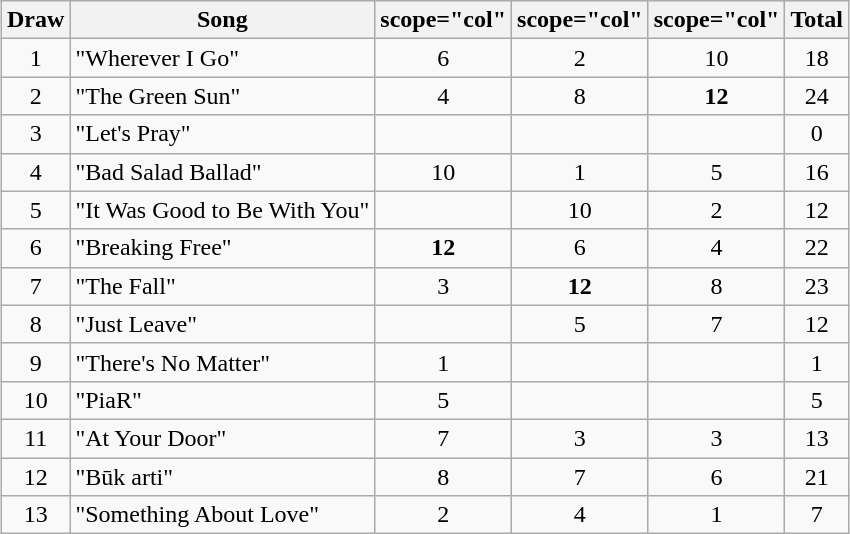<table class="wikitable collapsible" style="margin: 1em auto 1em auto; text-align:center;">
<tr>
<th>Draw</th>
<th>Song</th>
<th>scope="col" </th>
<th>scope="col" </th>
<th>scope="col" </th>
<th>Total</th>
</tr>
<tr>
<td>1</td>
<td align="left">"Wherever I Go"</td>
<td>6</td>
<td>2</td>
<td>10</td>
<td>18</td>
</tr>
<tr>
<td>2</td>
<td align="left">"The Green Sun"</td>
<td>4</td>
<td>8</td>
<td><strong>12</strong></td>
<td>24</td>
</tr>
<tr>
<td>3</td>
<td align="left">"Let's Pray"</td>
<td></td>
<td></td>
<td></td>
<td>0</td>
</tr>
<tr>
<td>4</td>
<td align="left">"Bad Salad Ballad"</td>
<td>10</td>
<td>1</td>
<td>5</td>
<td>16</td>
</tr>
<tr>
<td>5</td>
<td align="left">"It Was Good to Be With You"</td>
<td></td>
<td>10</td>
<td>2</td>
<td>12</td>
</tr>
<tr>
<td>6</td>
<td align="left">"Breaking Free"</td>
<td><strong>12</strong></td>
<td>6</td>
<td>4</td>
<td>22</td>
</tr>
<tr>
<td>7</td>
<td align="left">"The Fall"</td>
<td>3</td>
<td><strong>12</strong></td>
<td>8</td>
<td>23</td>
</tr>
<tr>
<td>8</td>
<td align="left">"Just Leave"</td>
<td></td>
<td>5</td>
<td>7</td>
<td>12</td>
</tr>
<tr>
<td>9</td>
<td align="left">"There's No Matter"</td>
<td>1</td>
<td></td>
<td></td>
<td>1</td>
</tr>
<tr>
<td>10</td>
<td align="left">"PiaR"</td>
<td>5</td>
<td></td>
<td></td>
<td>5</td>
</tr>
<tr>
<td>11</td>
<td align="left">"At Your Door"</td>
<td>7</td>
<td>3</td>
<td>3</td>
<td>13</td>
</tr>
<tr>
<td>12</td>
<td align="left">"Būk arti"</td>
<td>8</td>
<td>7</td>
<td>6</td>
<td>21</td>
</tr>
<tr>
<td>13</td>
<td align="left">"Something About Love"</td>
<td>2</td>
<td>4</td>
<td>1</td>
<td>7</td>
</tr>
</table>
